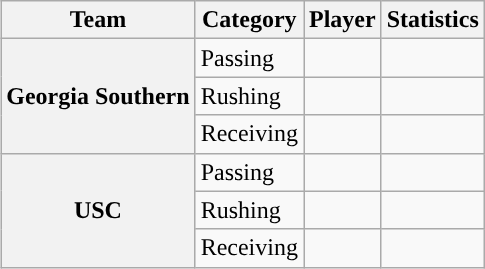<table class="wikitable" style="float:right">
<tr>
<th>Team</th>
<th>Category</th>
<th>Player</th>
<th>Statistics</th>
</tr>
<tr>
<th rowspan=3>Georgia Southern</th>
<td>Passing</td>
<td></td>
<td></td>
</tr>
<tr>
<td>Rushing</td>
<td></td>
<td></td>
</tr>
<tr>
<td>Receiving</td>
<td></td>
<td></td>
</tr>
<tr>
<th rowspan=3>USC</th>
<td>Passing</td>
<td></td>
<td></td>
</tr>
<tr>
<td>Rushing</td>
<td></td>
<td></td>
</tr>
<tr>
<td>Receiving</td>
<td></td>
<td></td>
</tr>
</table>
